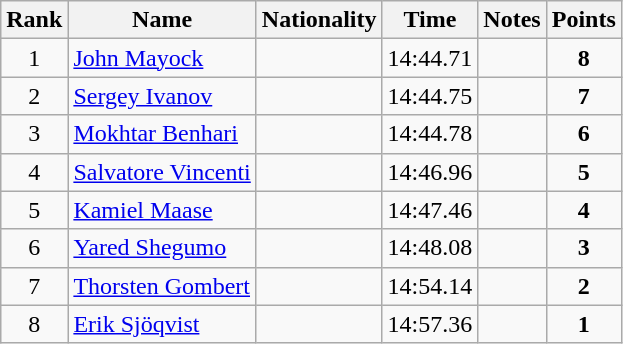<table class="wikitable sortable" style="text-align:center">
<tr>
<th>Rank</th>
<th>Name</th>
<th>Nationality</th>
<th>Time</th>
<th>Notes</th>
<th>Points</th>
</tr>
<tr>
<td>1</td>
<td align=left><a href='#'>John Mayock</a></td>
<td align=left></td>
<td>14:44.71</td>
<td></td>
<td><strong>8</strong></td>
</tr>
<tr>
<td>2</td>
<td align=left><a href='#'>Sergey Ivanov</a></td>
<td align=left></td>
<td>14:44.75</td>
<td></td>
<td><strong>7</strong></td>
</tr>
<tr>
<td>3</td>
<td align=left><a href='#'>Mokhtar Benhari</a></td>
<td align=left></td>
<td>14:44.78</td>
<td></td>
<td><strong>6</strong></td>
</tr>
<tr>
<td>4</td>
<td align=left><a href='#'>Salvatore Vincenti</a></td>
<td align=left></td>
<td>14:46.96</td>
<td></td>
<td><strong>5</strong></td>
</tr>
<tr>
<td>5</td>
<td align=left><a href='#'>Kamiel Maase</a></td>
<td align=left></td>
<td>14:47.46</td>
<td></td>
<td><strong>4</strong></td>
</tr>
<tr>
<td>6</td>
<td align=left><a href='#'>Yared Shegumo</a></td>
<td align=left></td>
<td>14:48.08</td>
<td></td>
<td><strong>3</strong></td>
</tr>
<tr>
<td>7</td>
<td align=left><a href='#'>Thorsten Gombert</a></td>
<td align=left></td>
<td>14:54.14</td>
<td></td>
<td><strong>2</strong></td>
</tr>
<tr>
<td>8</td>
<td align=left><a href='#'>Erik Sjöqvist</a></td>
<td align=left></td>
<td>14:57.36</td>
<td></td>
<td><strong>1</strong></td>
</tr>
</table>
